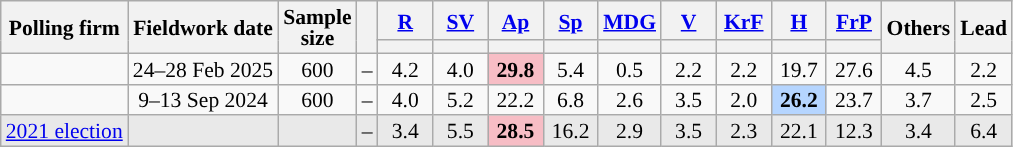<table class="wikitable sortable mw-datatable" style="text-align:center;font-size:90%;line-height:14px;">
<tr>
<th rowspan="2">Polling firm</th>
<th rowspan="2">Fieldwork date</th>
<th rowspan="2">Sample<br>size</th>
<th rowspan="2"></th>
<th class="unsortable" style="width:30px;"><a href='#'>R</a></th>
<th class="unsortable" style="width:30px;"><a href='#'>SV</a></th>
<th class="unsortable" style="width:30px;"><a href='#'>Ap</a></th>
<th class="unsortable" style="width:30px;"><a href='#'>Sp</a></th>
<th class="unsortable" style="width:30px;"><a href='#'>MDG</a></th>
<th class="unsortable" style="width:30px;"><a href='#'>V</a></th>
<th class="unsortable" style="width:30px;"><a href='#'>KrF</a></th>
<th class="unsortable" style="width:30px;"><a href='#'>H</a></th>
<th class="unsortable" style="width:30px;"><a href='#'>FrP</a></th>
<th rowspan="2" class="unsortable" style="width:30px;">Others</th>
<th rowspan="2">Lead</th>
</tr>
<tr>
<th style="background:"></th>
<th style="background:"></th>
<th style="background:"></th>
<th style="background:"></th>
<th style="background:"></th>
<th style="background:"></th>
<th style="background:"></th>
<th style="background:"></th>
<th style="background:"></th>
</tr>
<tr>
<td></td>
<td>24–28 Feb 2025</td>
<td>600</td>
<td>–</td>
<td>4.2</td>
<td>4.0</td>
<td style="background:#F7BDC5;"><strong>29.8</strong></td>
<td>5.4</td>
<td>0.5</td>
<td>2.2</td>
<td>2.2</td>
<td>19.7</td>
<td>27.6</td>
<td>4.5</td>
<td style="background:">2.2</td>
</tr>
<tr>
<td></td>
<td>9–13 Sep 2024</td>
<td>600</td>
<td>–</td>
<td>4.0</td>
<td>5.2</td>
<td>22.2</td>
<td>6.8</td>
<td>2.6</td>
<td>3.5</td>
<td>2.0</td>
<td style="background:#B5D5FF;"><strong>26.2</strong></td>
<td>23.7</td>
<td>3.7</td>
<td style="background:">2.5</td>
</tr>
<tr style="background:#E9E9E9;">
<td><a href='#'>2021 election</a></td>
<td></td>
<td></td>
<td>–</td>
<td>3.4</td>
<td>5.5</td>
<td style="background:#F7BDC5;"><strong>28.5</strong></td>
<td>16.2</td>
<td>2.9</td>
<td>3.5</td>
<td>2.3</td>
<td>22.1</td>
<td>12.3</td>
<td>3.4</td>
<td style="background:">6.4</td>
</tr>
</table>
